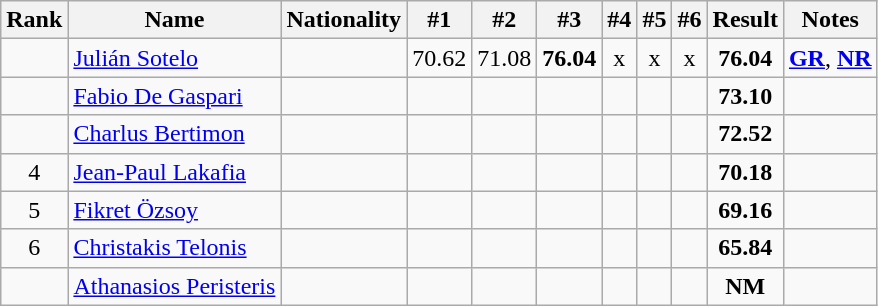<table class="wikitable sortable" style="text-align:center">
<tr>
<th>Rank</th>
<th>Name</th>
<th>Nationality</th>
<th>#1</th>
<th>#2</th>
<th>#3</th>
<th>#4</th>
<th>#5</th>
<th>#6</th>
<th>Result</th>
<th>Notes</th>
</tr>
<tr>
<td></td>
<td align=left><a href='#'>Julián Sotelo</a></td>
<td align=left></td>
<td>70.62</td>
<td>71.08</td>
<td><strong>76.04</strong></td>
<td>x</td>
<td>x</td>
<td>x</td>
<td><strong>76.04</strong></td>
<td><strong><a href='#'>GR</a></strong>, <strong><a href='#'>NR</a></strong></td>
</tr>
<tr>
<td></td>
<td align=left><a href='#'>Fabio De Gaspari</a></td>
<td align=left></td>
<td></td>
<td></td>
<td></td>
<td></td>
<td></td>
<td></td>
<td><strong>73.10</strong></td>
<td></td>
</tr>
<tr>
<td></td>
<td align=left><a href='#'>Charlus Bertimon</a></td>
<td align=left></td>
<td></td>
<td></td>
<td></td>
<td></td>
<td></td>
<td></td>
<td><strong>72.52</strong></td>
<td></td>
</tr>
<tr>
<td>4</td>
<td align=left><a href='#'>Jean-Paul Lakafia</a></td>
<td align=left></td>
<td></td>
<td></td>
<td></td>
<td></td>
<td></td>
<td></td>
<td><strong>70.18</strong></td>
<td></td>
</tr>
<tr>
<td>5</td>
<td align=left><a href='#'>Fikret Özsoy</a></td>
<td align=left></td>
<td></td>
<td></td>
<td></td>
<td></td>
<td></td>
<td></td>
<td><strong>69.16</strong></td>
<td></td>
</tr>
<tr Athanasios PERISTERIS>
<td>6</td>
<td align=left><a href='#'>Christakis Telonis</a></td>
<td align=left></td>
<td></td>
<td></td>
<td></td>
<td></td>
<td></td>
<td></td>
<td><strong>65.84</strong></td>
<td></td>
</tr>
<tr>
<td></td>
<td align=left><a href='#'>Athanasios Peristeris</a></td>
<td align=left></td>
<td></td>
<td></td>
<td></td>
<td></td>
<td></td>
<td></td>
<td><strong>NM</strong></td>
<td></td>
</tr>
</table>
